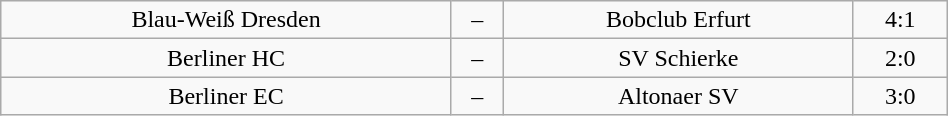<table class="wikitable" width="50%">
<tr align="center">
<td>Blau-Weiß Dresden</td>
<td>–</td>
<td>Bobclub Erfurt</td>
<td>4:1</td>
</tr>
<tr align="center">
<td>Berliner HC</td>
<td>–</td>
<td>SV Schierke</td>
<td>2:0</td>
</tr>
<tr align="center">
<td>Berliner EC</td>
<td>–</td>
<td>Altonaer SV</td>
<td>3:0</td>
</tr>
</table>
